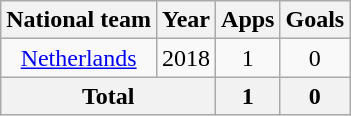<table class="wikitable" style="text-align:center">
<tr>
<th>National team</th>
<th>Year</th>
<th>Apps</th>
<th>Goals</th>
</tr>
<tr>
<td><a href='#'>Netherlands</a></td>
<td>2018</td>
<td>1</td>
<td>0</td>
</tr>
<tr>
<th colspan=2>Total</th>
<th>1</th>
<th>0</th>
</tr>
</table>
